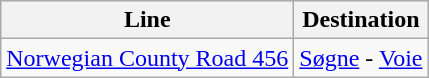<table class="wikitable sortable">
<tr>
<th>Line</th>
<th>Destination</th>
</tr>
<tr>
<td><a href='#'>Norwegian County Road 456</a></td>
<td><a href='#'>Søgne</a> - <a href='#'>Voie</a></td>
</tr>
</table>
